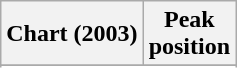<table class="wikitable sortable plainrowheaders" style="text-align:center">
<tr>
<th>Chart (2003)</th>
<th>Peak<br>position</th>
</tr>
<tr>
</tr>
<tr>
</tr>
<tr>
</tr>
</table>
